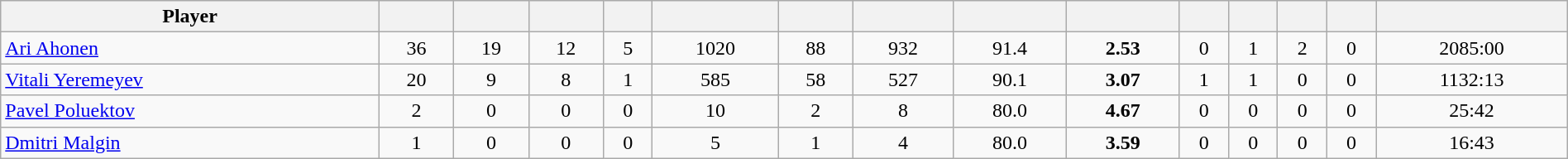<table class="wikitable sortable" style="width:100%; text-align:center;">
<tr align=center>
<th>Player</th>
<th></th>
<th></th>
<th></th>
<th></th>
<th></th>
<th></th>
<th></th>
<th></th>
<th></th>
<th></th>
<th></th>
<th></th>
<th></th>
<th></th>
</tr>
<tr align=center>
<td align=left><a href='#'>Ari Ahonen</a></td>
<td>36</td>
<td>19</td>
<td>12</td>
<td>5</td>
<td>1020</td>
<td>88</td>
<td>932</td>
<td>91.4</td>
<td><strong>2.53</strong></td>
<td>0</td>
<td>1</td>
<td>2</td>
<td>0</td>
<td>2085:00</td>
</tr>
<tr align=center>
<td align=left><a href='#'>Vitali Yeremeyev</a></td>
<td>20</td>
<td>9</td>
<td>8</td>
<td>1</td>
<td>585</td>
<td>58</td>
<td>527</td>
<td>90.1</td>
<td><strong>3.07</strong></td>
<td>1</td>
<td>1</td>
<td>0</td>
<td>0</td>
<td>1132:13</td>
</tr>
<tr align=center>
<td align=left><a href='#'>Pavel Poluektov</a></td>
<td>2</td>
<td>0</td>
<td>0</td>
<td>0</td>
<td>10</td>
<td>2</td>
<td>8</td>
<td>80.0</td>
<td><strong>4.67</strong></td>
<td>0</td>
<td>0</td>
<td>0</td>
<td>0</td>
<td>25:42</td>
</tr>
<tr align=center>
<td align=left><a href='#'>Dmitri Malgin</a></td>
<td>1</td>
<td>0</td>
<td>0</td>
<td>0</td>
<td>5</td>
<td>1</td>
<td>4</td>
<td>80.0</td>
<td><strong>3.59</strong></td>
<td>0</td>
<td>0</td>
<td>0</td>
<td>0</td>
<td>16:43</td>
</tr>
</table>
